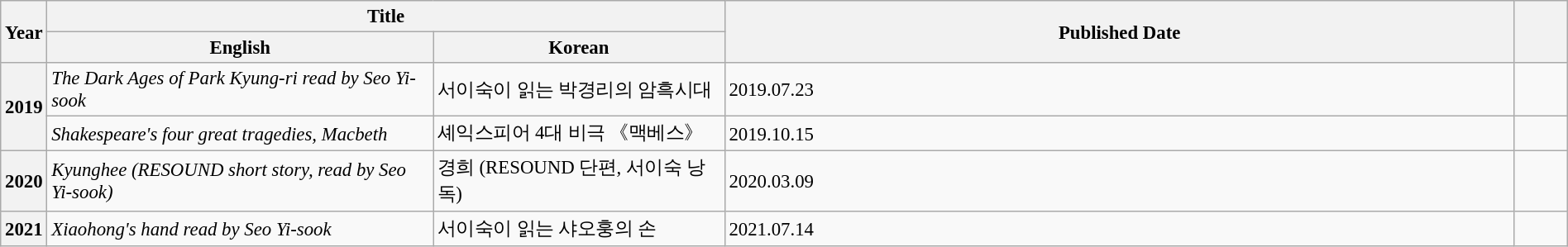<table class="wikitable sortable plainrowheaders" style="clear:none; font-size:95%; padding:0 auto; width:100%; margin:auto">
<tr>
<th rowspan="2" scope="col" style="width:2em;">Year</th>
<th colspan="2" scope="col">Title</th>
<th rowspan="2" scope="col">Published Date</th>
<th rowspan="2" scope="col" class="unsortable"></th>
</tr>
<tr>
<th style="width:20em;">English</th>
<th style="width:15em;">Korean</th>
</tr>
<tr>
<th scope="row" rowspan="2">2019</th>
<td><em>The Dark Ages of Park Kyung-ri read by Seo Yi-sook</em></td>
<td>서이숙이 읽는 박경리의 암흑시대</td>
<td>2019.07.23</td>
<td></td>
</tr>
<tr>
<td><em>Shakespeare's four great tragedies, Macbeth</em><br></td>
<td>셰익스피어 4대 비극 《맥베스》</td>
<td>2019.10.15</td>
<td></td>
</tr>
<tr>
<th scope="row">2020</th>
<td><em>Kyunghee (RESOUND short story, read by Seo Yi-sook)</em></td>
<td>경희 (RESOUND 단편, 서이숙 낭독)</td>
<td>2020.03.09</td>
<td></td>
</tr>
<tr>
<th scope="row">2021</th>
<td><em>Xiaohong's hand read by Seo Yi-sook</em></td>
<td>서이숙이 읽는 샤오훙의 손</td>
<td>2021.07.14</td>
<td></td>
</tr>
</table>
